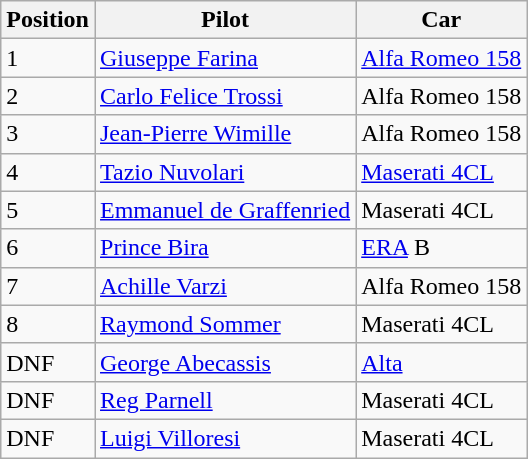<table class="wikitable">
<tr>
<th>Position</th>
<th>Pilot</th>
<th>Car</th>
</tr>
<tr>
<td>1</td>
<td> <a href='#'>Giuseppe Farina</a></td>
<td><a href='#'>Alfa Romeo 158</a></td>
</tr>
<tr>
<td>2</td>
<td> <a href='#'>Carlo Felice Trossi</a></td>
<td>Alfa Romeo 158</td>
</tr>
<tr>
<td>3</td>
<td> <a href='#'>Jean-Pierre Wimille</a></td>
<td>Alfa Romeo 158</td>
</tr>
<tr>
<td>4</td>
<td> <a href='#'>Tazio Nuvolari</a></td>
<td><a href='#'>Maserati 4CL</a></td>
</tr>
<tr>
<td>5</td>
<td> <a href='#'>Emmanuel de Graffenried</a></td>
<td>Maserati 4CL</td>
</tr>
<tr>
<td>6</td>
<td> <a href='#'>Prince Bira</a></td>
<td><a href='#'>ERA</a> B</td>
</tr>
<tr>
<td>7</td>
<td> <a href='#'>Achille Varzi</a></td>
<td>Alfa Romeo 158</td>
</tr>
<tr>
<td>8</td>
<td> <a href='#'>Raymond Sommer</a></td>
<td>Maserati 4CL</td>
</tr>
<tr>
<td>DNF</td>
<td> <a href='#'>George Abecassis</a></td>
<td><a href='#'>Alta</a></td>
</tr>
<tr>
<td>DNF</td>
<td> <a href='#'>Reg Parnell</a></td>
<td>Maserati 4CL</td>
</tr>
<tr>
<td>DNF</td>
<td> <a href='#'>Luigi Villoresi</a></td>
<td>Maserati 4CL</td>
</tr>
</table>
